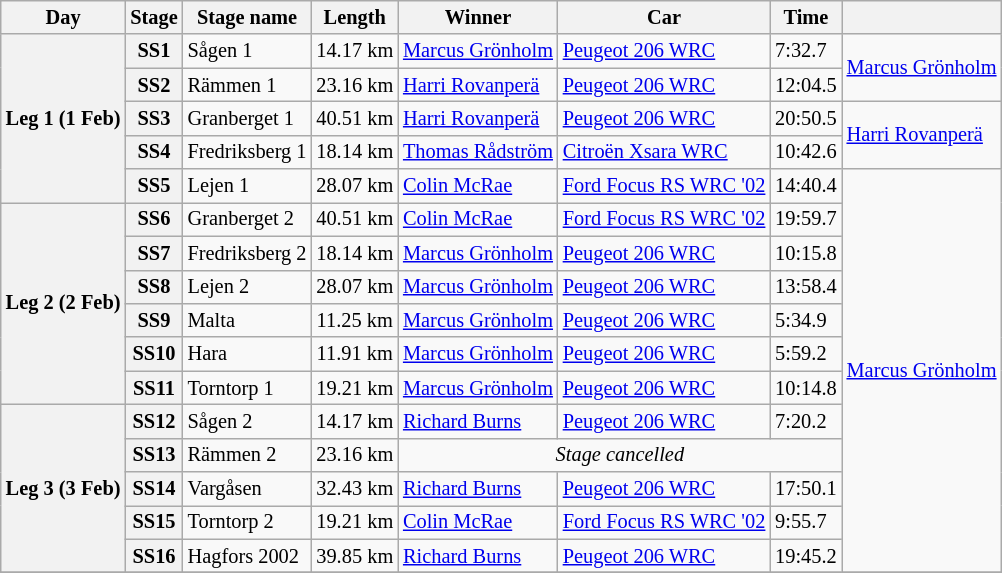<table class="wikitable" style="font-size: 85%;">
<tr>
<th>Day</th>
<th>Stage</th>
<th>Stage name</th>
<th>Length</th>
<th>Winner</th>
<th>Car</th>
<th>Time</th>
<th></th>
</tr>
<tr>
<th rowspan="5">Leg 1 (1 Feb)</th>
<th>SS1</th>
<td>Sågen 1</td>
<td align="center">14.17 km</td>
<td> <a href='#'>Marcus Grönholm</a></td>
<td><a href='#'>Peugeot 206 WRC</a></td>
<td>7:32.7</td>
<td rowspan="2"> <a href='#'>Marcus Grönholm</a></td>
</tr>
<tr>
<th>SS2</th>
<td>Rämmen 1</td>
<td align="center">23.16 km</td>
<td> <a href='#'>Harri Rovanperä</a></td>
<td><a href='#'>Peugeot 206 WRC</a></td>
<td>12:04.5</td>
</tr>
<tr>
<th>SS3</th>
<td>Granberget 1</td>
<td align="center">40.51 km</td>
<td> <a href='#'>Harri Rovanperä</a></td>
<td><a href='#'>Peugeot 206 WRC</a></td>
<td>20:50.5</td>
<td rowspan="2"> <a href='#'>Harri Rovanperä</a></td>
</tr>
<tr>
<th>SS4</th>
<td>Fredriksberg 1</td>
<td align="center">18.14 km</td>
<td> <a href='#'>Thomas Rådström</a></td>
<td><a href='#'>Citroën Xsara WRC</a></td>
<td>10:42.6</td>
</tr>
<tr>
<th>SS5</th>
<td>Lejen 1</td>
<td align="center">28.07 km</td>
<td> <a href='#'>Colin McRae</a></td>
<td><a href='#'>Ford Focus RS WRC '02</a></td>
<td>14:40.4</td>
<td rowspan="12"> <a href='#'>Marcus Grönholm</a></td>
</tr>
<tr>
<th rowspan="6">Leg 2 (2 Feb)</th>
<th>SS6</th>
<td>Granberget 2</td>
<td align="center">40.51 km</td>
<td> <a href='#'>Colin McRae</a></td>
<td><a href='#'>Ford Focus RS WRC '02</a></td>
<td>19:59.7</td>
</tr>
<tr>
<th>SS7</th>
<td>Fredriksberg 2</td>
<td align="center">18.14 km</td>
<td> <a href='#'>Marcus Grönholm</a></td>
<td><a href='#'>Peugeot 206 WRC</a></td>
<td>10:15.8</td>
</tr>
<tr>
<th>SS8</th>
<td>Lejen 2</td>
<td align="center">28.07 km</td>
<td> <a href='#'>Marcus Grönholm</a></td>
<td><a href='#'>Peugeot 206 WRC</a></td>
<td>13:58.4</td>
</tr>
<tr>
<th>SS9</th>
<td>Malta</td>
<td align="center">11.25 km</td>
<td> <a href='#'>Marcus Grönholm</a></td>
<td><a href='#'>Peugeot 206 WRC</a></td>
<td>5:34.9</td>
</tr>
<tr>
<th>SS10</th>
<td>Hara</td>
<td align="center">11.91 km</td>
<td> <a href='#'>Marcus Grönholm</a></td>
<td><a href='#'>Peugeot 206 WRC</a></td>
<td>5:59.2</td>
</tr>
<tr>
<th>SS11</th>
<td>Torntorp 1</td>
<td align="center">19.21 km</td>
<td> <a href='#'>Marcus Grönholm</a></td>
<td><a href='#'>Peugeot 206 WRC</a></td>
<td>10:14.8</td>
</tr>
<tr>
<th rowspan="5">Leg 3 (3 Feb)</th>
<th>SS12</th>
<td>Sågen 2</td>
<td align="center">14.17 km</td>
<td> <a href='#'>Richard Burns</a></td>
<td><a href='#'>Peugeot 206 WRC</a></td>
<td>7:20.2</td>
</tr>
<tr>
<th>SS13</th>
<td>Rämmen 2</td>
<td align="center">23.16 km</td>
<td colspan="3" align="center"><em>Stage cancelled</em></td>
</tr>
<tr>
<th>SS14</th>
<td>Vargåsen</td>
<td align="center">32.43 km</td>
<td> <a href='#'>Richard Burns</a></td>
<td><a href='#'>Peugeot 206 WRC</a></td>
<td>17:50.1</td>
</tr>
<tr>
<th>SS15</th>
<td>Torntorp 2</td>
<td align="center">19.21 km</td>
<td> <a href='#'>Colin McRae</a></td>
<td><a href='#'>Ford Focus RS WRC '02</a></td>
<td>9:55.7</td>
</tr>
<tr>
<th>SS16</th>
<td>Hagfors 2002</td>
<td align="center">39.85 km</td>
<td> <a href='#'>Richard Burns</a></td>
<td><a href='#'>Peugeot 206 WRC</a></td>
<td>19:45.2</td>
</tr>
<tr>
</tr>
</table>
